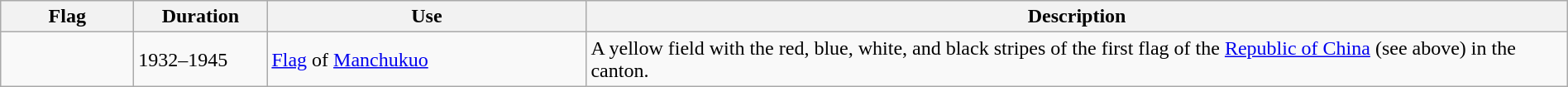<table class="wikitable" width="100%">
<tr>
<th style="width:100px;">Flag</th>
<th style="width:100px;">Duration</th>
<th style="width:250px;">Use</th>
<th style="min-width:250px">Description</th>
</tr>
<tr>
<td></td>
<td>1932–1945</td>
<td><a href='#'>Flag</a> of <a href='#'>Manchukuo</a></td>
<td>A yellow field with the red, blue, white, and black stripes of the first flag of the <a href='#'>Republic of China</a> (see above) in the canton.</td>
</tr>
</table>
